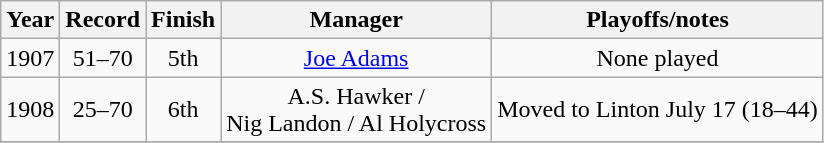<table class="wikitable">
<tr>
<th>Year</th>
<th>Record</th>
<th>Finish</th>
<th>Manager</th>
<th>Playoffs/notes</th>
</tr>
<tr align=center>
<td>1907</td>
<td>51–70</td>
<td>5th</td>
<td><a href='#'>Joe Adams</a></td>
<td>None played</td>
</tr>
<tr align=center>
<td>1908</td>
<td>25–70</td>
<td>6th</td>
<td>A.S. Hawker /<br> Nig Landon / Al Holycross</td>
<td>Moved to Linton July 17 (18–44)</td>
</tr>
<tr align=center>
</tr>
</table>
